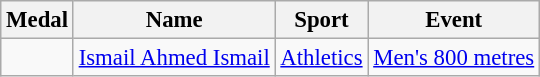<table class="wikitable sortable" style="font-size:95%">
<tr>
<th>Medal</th>
<th>Name</th>
<th>Sport</th>
<th>Event</th>
</tr>
<tr>
<td></td>
<td><a href='#'>Ismail Ahmed Ismail</a></td>
<td><a href='#'>Athletics</a></td>
<td><a href='#'>Men's 800 metres</a></td>
</tr>
</table>
